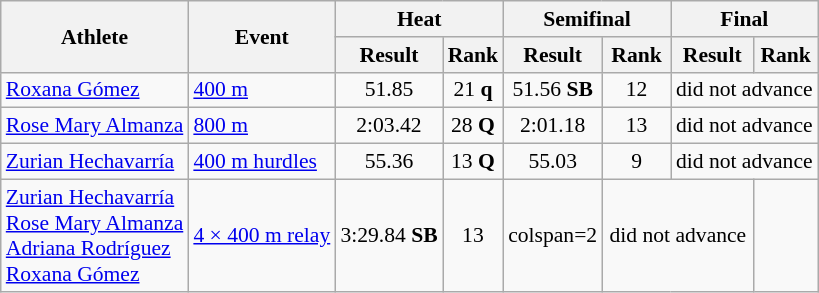<table class="wikitable"  style=font-size:90%>
<tr>
<th rowspan="2">Athlete</th>
<th rowspan="2">Event</th>
<th colspan="2">Heat</th>
<th colspan="2">Semifinal</th>
<th colspan="2">Final</th>
</tr>
<tr>
<th>Result</th>
<th>Rank</th>
<th>Result</th>
<th>Rank</th>
<th>Result</th>
<th>Rank</th>
</tr>
<tr style=text-align:center>
<td style=text-align:left><a href='#'>Roxana Gómez</a></td>
<td style=text-align:left><a href='#'>400 m</a></td>
<td>51.85</td>
<td>21 <strong>q</strong></td>
<td>51.56 <strong>SB</strong></td>
<td>12</td>
<td colspan=2>did not advance</td>
</tr>
<tr style=text-align:center>
<td style=text-align:left><a href='#'>Rose Mary Almanza</a></td>
<td style=text-align:left><a href='#'>800 m</a></td>
<td>2:03.42</td>
<td>28 <strong>Q</strong></td>
<td>2:01.18</td>
<td>13</td>
<td colspan=2>did not advance</td>
</tr>
<tr style=text-align:center>
<td style=text-align:left><a href='#'>Zurian Hechavarría</a></td>
<td style=text-align:left><a href='#'>400 m hurdles</a></td>
<td>55.36</td>
<td>13 <strong>Q</strong></td>
<td>55.03</td>
<td>9</td>
<td colspan=2>did not advance</td>
</tr>
<tr style=text-align:center>
<td style=text-align:left><a href='#'>Zurian Hechavarría</a> <br> <a href='#'>Rose Mary Almanza</a><br> <a href='#'>Adriana Rodríguez</a><br> <a href='#'>Roxana Gómez</a></td>
<td style=text-align:left><a href='#'>4 × 400 m relay</a></td>
<td>3:29.84 <strong>SB</strong></td>
<td>13</td>
<td>colspan=2</td>
<td colspan=2>did not advance</td>
</tr>
</table>
